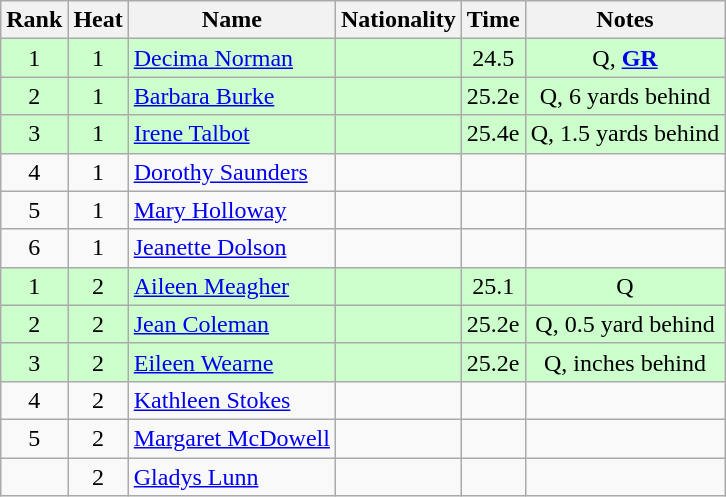<table class="wikitable sortable" style="text-align:center">
<tr>
<th>Rank</th>
<th>Heat</th>
<th>Name</th>
<th>Nationality</th>
<th>Time</th>
<th>Notes</th>
</tr>
<tr bgcolor=ccffcc>
<td>1</td>
<td>1</td>
<td align=left><a href='#'>Decima Norman</a></td>
<td align=left></td>
<td>24.5</td>
<td>Q, <strong><a href='#'>GR</a></strong></td>
</tr>
<tr bgcolor=ccffcc>
<td>2</td>
<td>1</td>
<td align=left><a href='#'>Barbara Burke</a></td>
<td align=left></td>
<td>25.2e</td>
<td>Q, 6 yards behind</td>
</tr>
<tr bgcolor=ccffcc>
<td>3</td>
<td>1</td>
<td align=left><a href='#'>Irene Talbot</a></td>
<td align=left></td>
<td>25.4e</td>
<td>Q, 1.5 yards behind</td>
</tr>
<tr>
<td>4</td>
<td>1</td>
<td align=left><a href='#'>Dorothy Saunders</a></td>
<td align=left></td>
<td></td>
<td></td>
</tr>
<tr>
<td>5</td>
<td>1</td>
<td align=left><a href='#'>Mary Holloway</a></td>
<td align=left></td>
<td></td>
<td></td>
</tr>
<tr>
<td>6</td>
<td>1</td>
<td align=left><a href='#'>Jeanette Dolson</a></td>
<td align=left></td>
<td></td>
<td></td>
</tr>
<tr bgcolor=ccffcc>
<td>1</td>
<td>2</td>
<td align=left><a href='#'>Aileen Meagher</a></td>
<td align=left></td>
<td>25.1</td>
<td>Q</td>
</tr>
<tr bgcolor=ccffcc>
<td>2</td>
<td>2</td>
<td align=left><a href='#'>Jean Coleman</a></td>
<td align=left></td>
<td>25.2e</td>
<td>Q, 0.5 yard behind</td>
</tr>
<tr bgcolor=ccffcc>
<td>3</td>
<td>2</td>
<td align=left><a href='#'>Eileen Wearne</a></td>
<td align=left></td>
<td>25.2e</td>
<td>Q, inches behind</td>
</tr>
<tr>
<td>4</td>
<td>2</td>
<td align=left><a href='#'>Kathleen Stokes</a></td>
<td align=left></td>
<td></td>
<td></td>
</tr>
<tr>
<td>5</td>
<td>2</td>
<td align=left><a href='#'>Margaret McDowell</a></td>
<td align=left></td>
<td></td>
<td></td>
</tr>
<tr>
<td></td>
<td>2</td>
<td align=left><a href='#'>Gladys Lunn</a></td>
<td align=left></td>
<td></td>
<td></td>
</tr>
</table>
